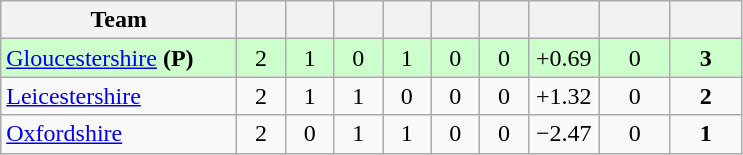<table class="wikitable" style="text-align:center">
<tr>
<th width="150">Team</th>
<th width="25"></th>
<th width="25"></th>
<th width="25"></th>
<th width="25"></th>
<th width="25"></th>
<th width="25"></th>
<th width="40"></th>
<th width="40"></th>
<th width="40"></th>
</tr>
<tr style="background:#cfc">
<td style="text-align:left"><a href='#'>Gloucestershire</a> <strong>(P)</strong></td>
<td>2</td>
<td>1</td>
<td>0</td>
<td>1</td>
<td>0</td>
<td>0</td>
<td>+0.69</td>
<td>0</td>
<td><strong>3</strong></td>
</tr>
<tr>
<td style="text-align:left"><a href='#'>Leicestershire</a></td>
<td>2</td>
<td>1</td>
<td>1</td>
<td>0</td>
<td>0</td>
<td>0</td>
<td>+1.32</td>
<td>0</td>
<td><strong>2</strong></td>
</tr>
<tr>
<td style="text-align:left"><a href='#'>Oxfordshire</a></td>
<td>2</td>
<td>0</td>
<td>1</td>
<td>1</td>
<td>0</td>
<td>0</td>
<td>−2.47</td>
<td>0</td>
<td><strong>1</strong></td>
</tr>
</table>
